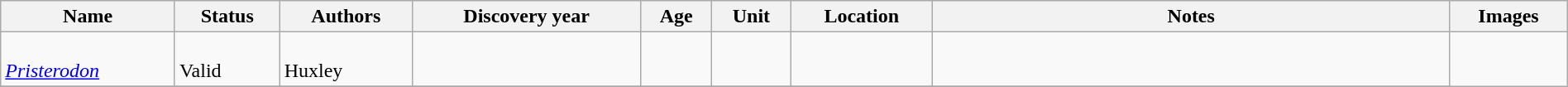<table class="wikitable sortable" align="center" width="100%">
<tr>
<th>Name</th>
<th>Status</th>
<th>Authors</th>
<th>Discovery year</th>
<th>Age</th>
<th>Unit</th>
<th>Location</th>
<th width="33%" class="unsortable">Notes</th>
<th class="unsortable">Images</th>
</tr>
<tr>
<td><br><em><a href='#'>Pristerodon</a></em></td>
<td><br>Valid</td>
<td><br>Huxley</td>
<td></td>
<td></td>
<td></td>
<td></td>
<td><br></td>
<td rowspan="99"><br></td>
</tr>
<tr>
</tr>
</table>
